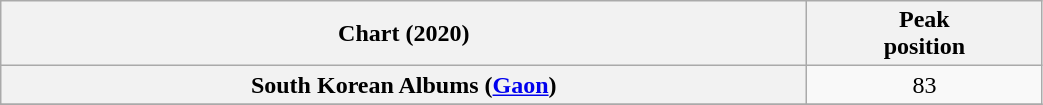<table class="wikitable plainrowheaders" style="text-align:center; width:55%">
<tr>
<th scope="col">Chart (2020)</th>
<th scope="col">Peak<br>position</th>
</tr>
<tr>
<th scope="row">South Korean Albums (<a href='#'>Gaon</a>)</th>
<td>83</td>
</tr>
<tr>
</tr>
</table>
